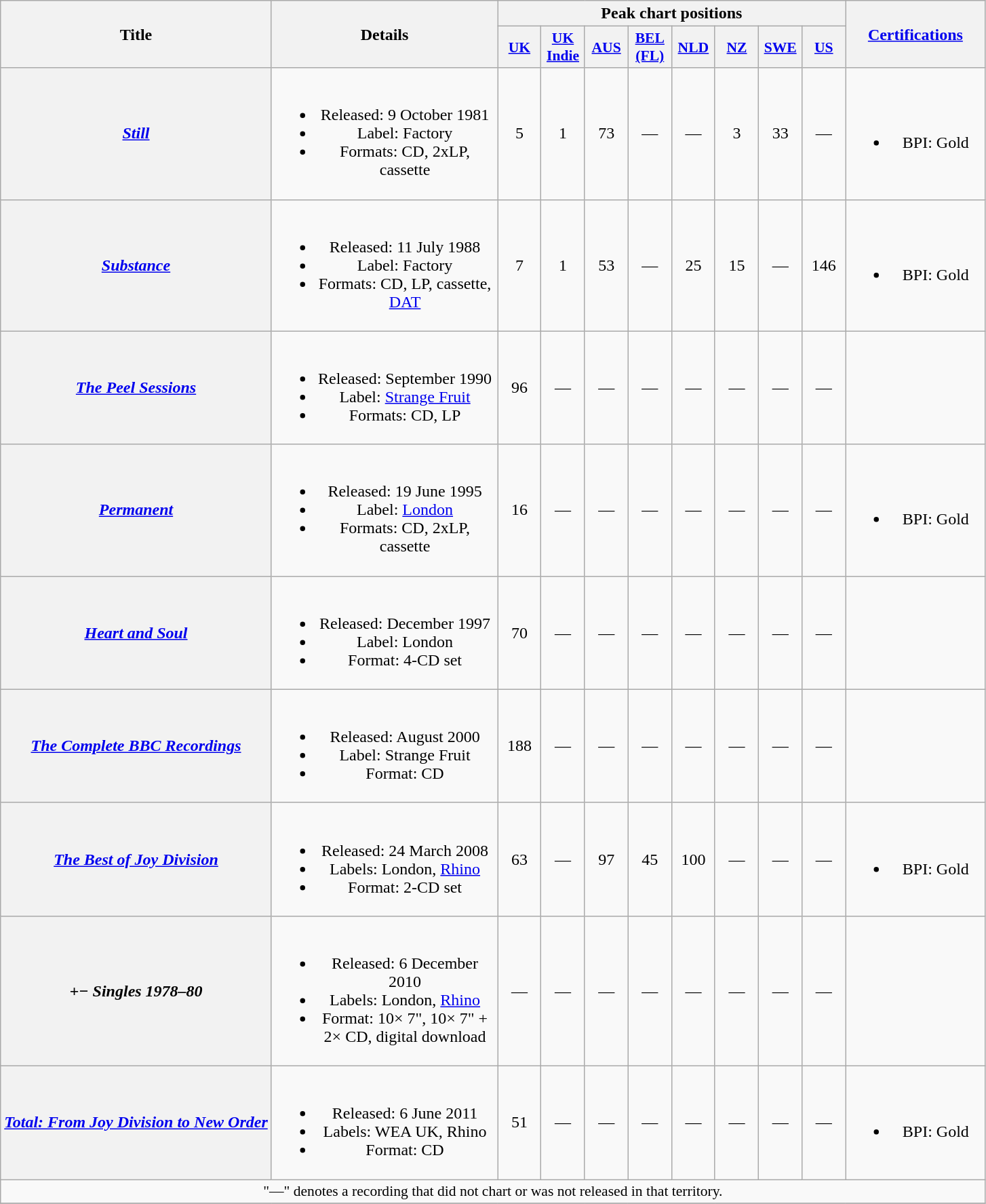<table class="wikitable plainrowheaders" style="text-align:center">
<tr>
<th scope="col" rowspan="2">Title</th>
<th scope="col" rowspan="2" width="215">Details</th>
<th scope="col" colspan="8">Peak chart positions</th>
<th scope="col" width="130" rowspan="2"><a href='#'>Certifications</a></th>
</tr>
<tr>
<th scope="col" style="width:2.5em;font-size:90%"><a href='#'>UK</a><br></th>
<th scope="col" style="width:2.5em;font-size:90%"><a href='#'>UK Indie</a><br></th>
<th scope="col" style="width:2.5em;font-size:90%"><a href='#'>AUS</a><br></th>
<th scope="col" style="width:2.5em;font-size:90%"><a href='#'>BEL (FL)</a><br></th>
<th scope="col" style="width:2.5em;font-size:90%"><a href='#'>NLD</a><br></th>
<th scope="col" style="width:2.5em;font-size:90%"><a href='#'>NZ</a><br></th>
<th scope="col" style="width:2.5em;font-size:90%"><a href='#'>SWE</a><br></th>
<th scope="col" style="width:2.5em;font-size:90%"><a href='#'>US</a><br></th>
</tr>
<tr>
<th scope="row"><em><a href='#'>Still</a></em></th>
<td><br><ul><li>Released: 9 October 1981</li><li>Label: Factory</li><li>Formats: CD, 2xLP, cassette</li></ul></td>
<td>5</td>
<td>1</td>
<td>73</td>
<td>—</td>
<td>—</td>
<td>3</td>
<td>33</td>
<td>—</td>
<td><br><ul><li>BPI: Gold</li></ul></td>
</tr>
<tr>
<th scope="row"><em><a href='#'>Substance</a></em></th>
<td><br><ul><li>Released: 11 July 1988</li><li>Label: Factory</li><li>Formats: CD, LP, cassette, <a href='#'>DAT</a></li></ul></td>
<td>7</td>
<td>1</td>
<td>53</td>
<td>—</td>
<td>25</td>
<td>15</td>
<td>—</td>
<td>146</td>
<td><br><ul><li>BPI: Gold</li></ul></td>
</tr>
<tr>
<th scope="row"><em><a href='#'>The Peel Sessions</a></em></th>
<td><br><ul><li>Released: September 1990</li><li>Label: <a href='#'>Strange Fruit</a></li><li>Formats: CD, LP</li></ul></td>
<td>96</td>
<td>—</td>
<td>—</td>
<td>—</td>
<td>—</td>
<td>—</td>
<td>—</td>
<td>—</td>
<td></td>
</tr>
<tr>
<th scope="row"><em><a href='#'>Permanent</a></em></th>
<td><br><ul><li>Released: 19 June 1995</li><li>Label: <a href='#'>London</a></li><li>Formats: CD, 2xLP, cassette</li></ul></td>
<td>16</td>
<td>—</td>
<td>—</td>
<td>—</td>
<td>—</td>
<td>—</td>
<td>—</td>
<td>—</td>
<td><br><ul><li>BPI: Gold</li></ul></td>
</tr>
<tr>
<th scope="row"><em><a href='#'>Heart and Soul</a></em></th>
<td><br><ul><li>Released: December 1997</li><li>Label: London</li><li>Format: 4-CD set</li></ul></td>
<td>70</td>
<td>—</td>
<td>—</td>
<td>—</td>
<td>—</td>
<td>—</td>
<td>—</td>
<td>—</td>
<td></td>
</tr>
<tr>
<th scope="row"><em><a href='#'>The Complete BBC Recordings</a></em></th>
<td><br><ul><li>Released: August 2000</li><li>Label: Strange Fruit</li><li>Format: CD</li></ul></td>
<td>188</td>
<td>—</td>
<td>—</td>
<td>—</td>
<td>—</td>
<td>—</td>
<td>—</td>
<td>—</td>
<td></td>
</tr>
<tr>
<th scope="row"><em><a href='#'>The Best of Joy Division</a></em></th>
<td><br><ul><li>Released: 24 March 2008</li><li>Labels: London, <a href='#'>Rhino</a></li><li>Format: 2-CD set</li></ul></td>
<td>63</td>
<td>—</td>
<td>97</td>
<td>45</td>
<td>100</td>
<td>—</td>
<td>—</td>
<td>—</td>
<td><br><ul><li>BPI: Gold</li></ul></td>
</tr>
<tr>
<th scope="row"><em>+− Singles 1978–80</em></th>
<td><br><ul><li>Released: 6 December 2010</li><li>Labels: London, <a href='#'>Rhino</a></li><li>Format: 10× 7", 10× 7" + 2× CD, digital download</li></ul></td>
<td>—</td>
<td>—</td>
<td>—</td>
<td>—</td>
<td>—</td>
<td>—</td>
<td>—</td>
<td>—</td>
<td></td>
</tr>
<tr>
<th scope="row"><em><a href='#'>Total: From Joy Division to New Order</a></em></th>
<td><br><ul><li>Released: 6 June 2011</li><li>Labels: WEA UK, Rhino</li><li>Format: CD</li></ul></td>
<td>51</td>
<td>—</td>
<td>—</td>
<td>—</td>
<td>—</td>
<td>—</td>
<td>—</td>
<td>—</td>
<td><br><ul><li>BPI: Gold</li></ul></td>
</tr>
<tr>
<td colspan="11" style="font-size:90%">"—" denotes a recording that did not chart or was not released in that territory.</td>
</tr>
<tr>
</tr>
</table>
